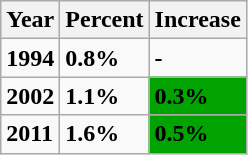<table class="wikitable">
<tr>
<th><strong>Year</strong></th>
<th><strong>Percent</strong></th>
<th><strong>Increase</strong></th>
</tr>
<tr>
<td><strong>1994</strong></td>
<td><strong>0.8%</strong></td>
<td><strong>-</strong></td>
</tr>
<tr>
<td><strong>2002</strong></td>
<td><strong>1.1%</strong></td>
<td style="background: #00A300"><strong>0.3%</strong></td>
</tr>
<tr>
<td><strong>2011</strong></td>
<td><strong>1.6%</strong></td>
<td style="background: #00A300"><strong>0.5%</strong></td>
</tr>
</table>
